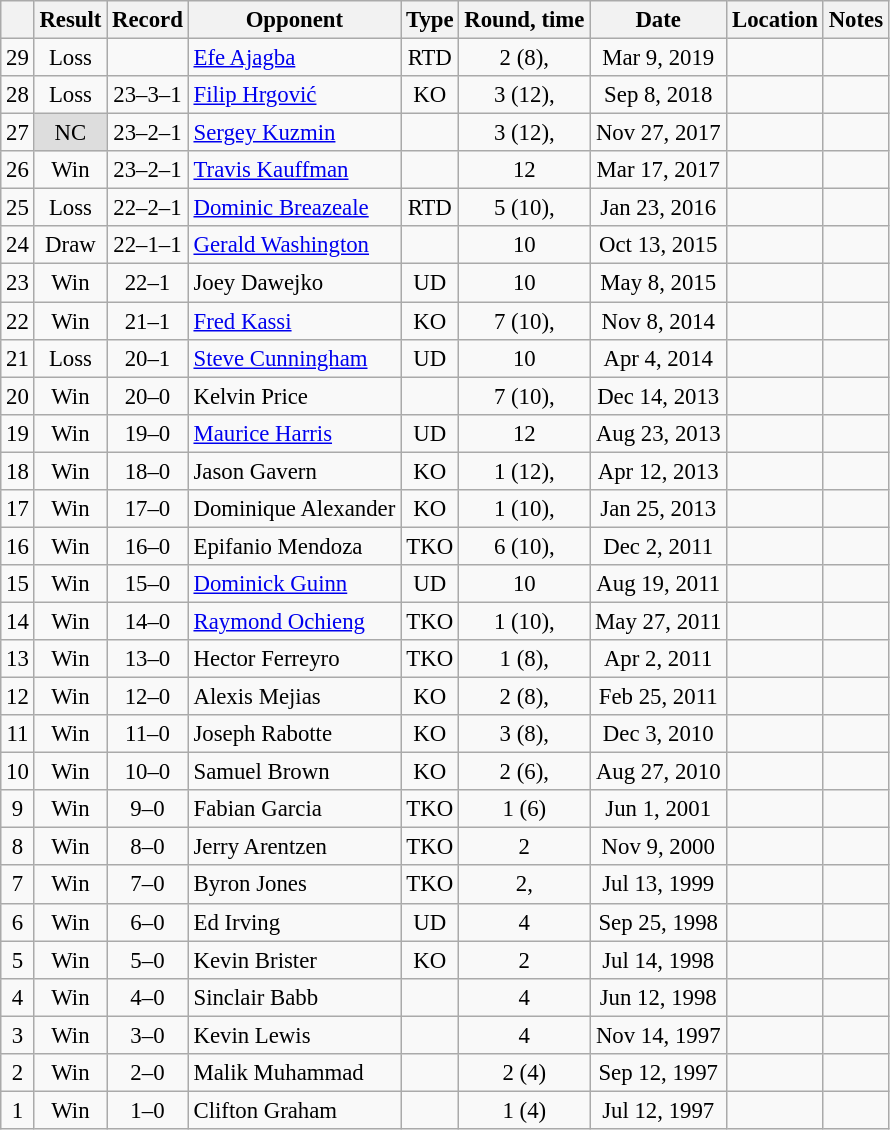<table class="wikitable" style="text-align:center; font-size:95%">
<tr>
<th></th>
<th>Result</th>
<th>Record</th>
<th>Opponent</th>
<th>Type</th>
<th>Round, time</th>
<th>Date</th>
<th>Location</th>
<th>Notes</th>
</tr>
<tr>
<td>29</td>
<td>Loss</td>
<td></td>
<td style="text-align:left;"><a href='#'>Efe Ajagba</a></td>
<td>RTD</td>
<td>2 (8), </td>
<td>Mar 9, 2019</td>
<td style="text-align:left;"></td>
<td></td>
</tr>
<tr>
<td>28</td>
<td>Loss</td>
<td>23–3–1 </td>
<td style="text-align:left;"><a href='#'>Filip Hrgović</a></td>
<td>KO</td>
<td>3 (12), </td>
<td>Sep 8, 2018</td>
<td style="text-align:left;"></td>
<td style="text-align:left;"></td>
</tr>
<tr>
<td>27</td>
<td style="background:#DDD">NC</td>
<td>23–2–1 </td>
<td style="text-align:left;"><a href='#'>Sergey Kuzmin</a></td>
<td></td>
<td>3 (12), </td>
<td>Nov 27, 2017</td>
<td style="text-align:left;"></td>
<td style="text-align:left;"></td>
</tr>
<tr>
<td>26</td>
<td>Win</td>
<td>23–2–1</td>
<td style="text-align:left;"><a href='#'>Travis Kauffman</a></td>
<td></td>
<td>12</td>
<td>Mar 17, 2017</td>
<td style="text-align:left;"></td>
<td style="text-align:left;"></td>
</tr>
<tr>
<td>25</td>
<td>Loss</td>
<td>22–2–1</td>
<td style="text-align:left;"><a href='#'>Dominic Breazeale</a></td>
<td>RTD</td>
<td>5 (10), </td>
<td>Jan 23, 2016</td>
<td style="text-align:left;"></td>
<td style="text-align:left;"></td>
</tr>
<tr>
<td>24</td>
<td>Draw</td>
<td>22–1–1</td>
<td style="text-align:left;"><a href='#'>Gerald Washington</a></td>
<td></td>
<td>10</td>
<td>Oct 13, 2015</td>
<td style="text-align:left;"></td>
<td></td>
</tr>
<tr>
<td>23</td>
<td>Win</td>
<td>22–1</td>
<td style="text-align:left;">Joey Dawejko</td>
<td>UD</td>
<td>10</td>
<td>May 8, 2015</td>
<td style="text-align:left;"></td>
<td style="text-align:left;"></td>
</tr>
<tr>
<td>22</td>
<td>Win</td>
<td>21–1</td>
<td style="text-align:left;"><a href='#'>Fred Kassi</a></td>
<td>KO</td>
<td>7 (10), </td>
<td>Nov 8, 2014</td>
<td style="text-align:left;"></td>
<td></td>
</tr>
<tr>
<td>21</td>
<td>Loss</td>
<td>20–1</td>
<td style="text-align:left;"><a href='#'>Steve Cunningham</a></td>
<td>UD</td>
<td>10</td>
<td>Apr 4, 2014</td>
<td style="text-align:left;"></td>
<td style="text-align:left;"></td>
</tr>
<tr>
<td>20</td>
<td>Win</td>
<td>20–0</td>
<td style="text-align:left;">Kelvin Price</td>
<td></td>
<td>7 (10), </td>
<td>Dec 14, 2013</td>
<td style="text-align:left;"></td>
<td></td>
</tr>
<tr>
<td>19</td>
<td>Win</td>
<td>19–0</td>
<td style="text-align:left;"><a href='#'>Maurice Harris</a></td>
<td>UD</td>
<td>12</td>
<td>Aug 23, 2013</td>
<td style="text-align:left;"></td>
<td style="text-align:left;"></td>
</tr>
<tr>
<td>18</td>
<td>Win</td>
<td>18–0</td>
<td style="text-align:left;">Jason Gavern</td>
<td>KO</td>
<td>1 (12), </td>
<td>Apr 12, 2013</td>
<td style="text-align:left;"></td>
<td style="text-align:left;"></td>
</tr>
<tr>
<td>17</td>
<td>Win</td>
<td>17–0</td>
<td style="text-align:left;">Dominique Alexander</td>
<td>KO</td>
<td>1 (10), </td>
<td>Jan 25, 2013</td>
<td style="text-align:left;"></td>
<td></td>
</tr>
<tr>
<td>16</td>
<td>Win</td>
<td>16–0</td>
<td style="text-align:left;">Epifanio Mendoza</td>
<td>TKO</td>
<td>6 (10), </td>
<td>Dec 2, 2011</td>
<td style="text-align:left;"></td>
<td style="text-align:left;"></td>
</tr>
<tr>
<td>15</td>
<td>Win</td>
<td>15–0</td>
<td style="text-align:left;"><a href='#'>Dominick Guinn</a></td>
<td>UD</td>
<td>10</td>
<td>Aug 19, 2011</td>
<td style="text-align:left;"></td>
<td style="text-align:left;"></td>
</tr>
<tr>
<td>14</td>
<td>Win</td>
<td>14–0</td>
<td style="text-align:left;"><a href='#'>Raymond Ochieng</a></td>
<td>TKO</td>
<td>1 (10), </td>
<td>May 27, 2011</td>
<td style="text-align:left;"></td>
<td style="text-align:left;"></td>
</tr>
<tr>
<td>13</td>
<td>Win</td>
<td>13–0</td>
<td style="text-align:left;">Hector Ferreyro</td>
<td>TKO</td>
<td>1 (8), </td>
<td>Apr 2, 2011</td>
<td style="text-align:left;"></td>
<td></td>
</tr>
<tr>
<td>12</td>
<td>Win</td>
<td>12–0</td>
<td style="text-align:left;">Alexis Mejias</td>
<td>KO</td>
<td>2 (8), </td>
<td>Feb 25, 2011</td>
<td style="text-align:left;"></td>
<td></td>
</tr>
<tr>
<td>11</td>
<td>Win</td>
<td>11–0</td>
<td style="text-align:left;">Joseph Rabotte</td>
<td>KO</td>
<td>3 (8), </td>
<td>Dec 3, 2010</td>
<td style="text-align:left;"></td>
<td></td>
</tr>
<tr>
<td>10</td>
<td>Win</td>
<td>10–0</td>
<td style="text-align:left;">Samuel Brown</td>
<td>KO</td>
<td>2 (6), </td>
<td>Aug 27, 2010</td>
<td style="text-align:left;"></td>
<td></td>
</tr>
<tr>
<td>9</td>
<td>Win</td>
<td>9–0</td>
<td style="text-align:left;">Fabian Garcia</td>
<td>TKO</td>
<td>1 (6)</td>
<td>Jun 1, 2001</td>
<td style="text-align:left;"></td>
<td></td>
</tr>
<tr>
<td>8</td>
<td>Win</td>
<td>8–0</td>
<td style="text-align:left;">Jerry Arentzen</td>
<td>TKO</td>
<td>2</td>
<td>Nov 9, 2000</td>
<td style="text-align:left;"></td>
<td></td>
</tr>
<tr>
<td>7</td>
<td>Win</td>
<td>7–0</td>
<td style="text-align:left;">Byron Jones</td>
<td>TKO</td>
<td>2, </td>
<td>Jul 13, 1999</td>
<td style="text-align:left;"></td>
<td></td>
</tr>
<tr>
<td>6</td>
<td>Win</td>
<td>6–0</td>
<td style="text-align:left;">Ed Irving</td>
<td>UD</td>
<td>4</td>
<td>Sep 25, 1998</td>
<td style="text-align:left;"></td>
<td></td>
</tr>
<tr>
<td>5</td>
<td>Win</td>
<td>5–0</td>
<td style="text-align:left;">Kevin Brister</td>
<td>KO</td>
<td>2</td>
<td>Jul 14, 1998</td>
<td style="text-align:left;"></td>
<td></td>
</tr>
<tr>
<td>4</td>
<td>Win</td>
<td>4–0</td>
<td style="text-align:left;">Sinclair Babb</td>
<td></td>
<td>4</td>
<td>Jun 12, 1998</td>
<td style="text-align:left;"></td>
<td></td>
</tr>
<tr>
<td>3</td>
<td>Win</td>
<td>3–0</td>
<td style="text-align:left;">Kevin Lewis</td>
<td></td>
<td>4</td>
<td>Nov 14, 1997</td>
<td style="text-align:left;"></td>
<td></td>
</tr>
<tr>
<td>2</td>
<td>Win</td>
<td>2–0</td>
<td style="text-align:left;">Malik Muhammad</td>
<td></td>
<td>2 (4)</td>
<td>Sep 12, 1997</td>
<td style="text-align:left;"></td>
<td></td>
</tr>
<tr>
<td>1</td>
<td>Win</td>
<td>1–0</td>
<td style="text-align:left;">Clifton Graham</td>
<td></td>
<td>1 (4)</td>
<td>Jul 12, 1997</td>
<td style="text-align:left;"></td>
<td></td>
</tr>
</table>
